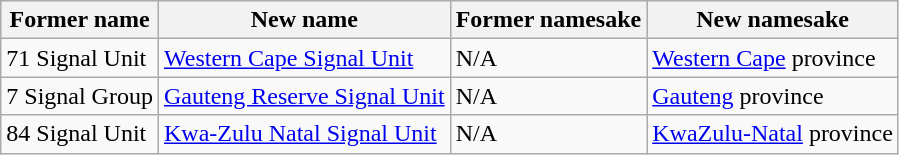<table class="wikitable col1left col2left">
<tr>
<th>Former name</th>
<th>New name</th>
<th>Former namesake</th>
<th>New namesake</th>
</tr>
<tr>
<td>71 Signal Unit</td>
<td><a href='#'>Western Cape Signal Unit</a></td>
<td>N/A</td>
<td><a href='#'>Western Cape</a> province</td>
</tr>
<tr>
<td>7 Signal Group</td>
<td><a href='#'>Gauteng Reserve Signal Unit</a></td>
<td>N/A</td>
<td><a href='#'>Gauteng</a> province</td>
</tr>
<tr>
<td>84 Signal Unit</td>
<td><a href='#'>Kwa-Zulu Natal Signal Unit</a></td>
<td>N/A</td>
<td><a href='#'>KwaZulu-Natal</a> province</td>
</tr>
</table>
